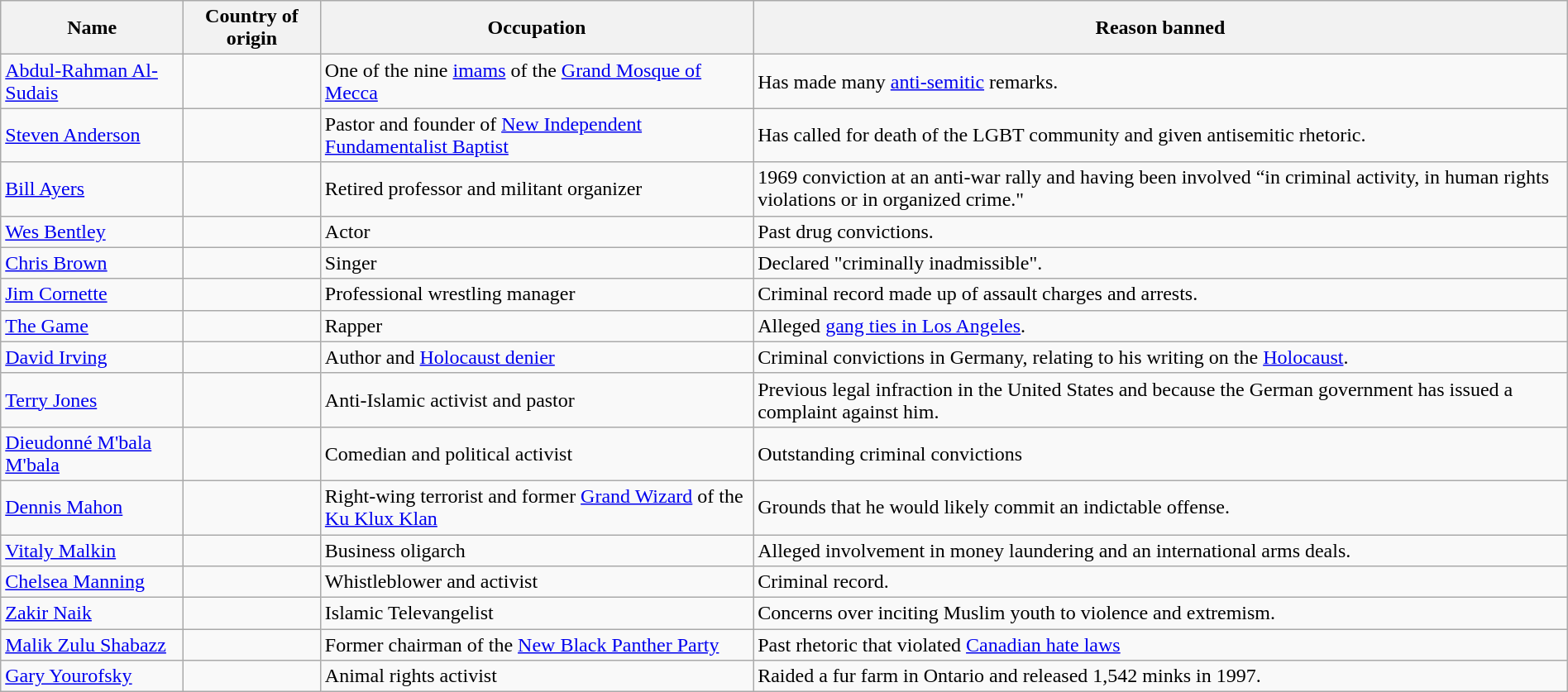<table class="wikitable sortable" style="margin: 1em auto 1em auto">
<tr>
<th>Name</th>
<th>Country of origin</th>
<th>Occupation</th>
<th>Reason banned</th>
</tr>
<tr>
<td><a href='#'>Abdul-Rahman Al-Sudais</a></td>
<td></td>
<td>One of the nine <a href='#'>imams</a> of the <a href='#'>Grand Mosque of Mecca</a></td>
<td>Has made many <a href='#'>anti-semitic</a> remarks.</td>
</tr>
<tr>
<td><a href='#'>Steven Anderson</a></td>
<td></td>
<td>Pastor and founder of <a href='#'>New Independent Fundamentalist Baptist</a></td>
<td>Has called for death of the LGBT community and given antisemitic rhetoric.</td>
</tr>
<tr>
<td><a href='#'>Bill Ayers</a></td>
<td></td>
<td>Retired professor and militant organizer</td>
<td>1969 conviction at an anti-war rally and having been involved “in criminal activity, in human rights violations or in organized crime."</td>
</tr>
<tr>
<td><a href='#'>Wes Bentley</a></td>
<td></td>
<td>Actor</td>
<td>Past drug convictions.</td>
</tr>
<tr>
<td><a href='#'>Chris Brown</a></td>
<td></td>
<td>Singer</td>
<td>Declared "criminally inadmissible".</td>
</tr>
<tr>
<td><a href='#'>Jim Cornette</a></td>
<td></td>
<td>Professional wrestling manager</td>
<td>Criminal record made up of assault charges and arrests.</td>
</tr>
<tr>
<td><a href='#'>The Game</a></td>
<td></td>
<td>Rapper</td>
<td>Alleged <a href='#'>gang ties in Los Angeles</a>.</td>
</tr>
<tr>
<td><a href='#'>David Irving</a></td>
<td></td>
<td>Author and <a href='#'>Holocaust denier</a></td>
<td>Criminal convictions in Germany, relating to his writing on the <a href='#'>Holocaust</a>.</td>
</tr>
<tr>
<td><a href='#'>Terry Jones</a></td>
<td></td>
<td>Anti-Islamic activist and pastor</td>
<td>Previous legal infraction in the United States and because the German government has issued a complaint against him.</td>
</tr>
<tr>
<td><a href='#'>Dieudonné M'bala M'bala</a></td>
<td></td>
<td>Comedian and political activist</td>
<td>Outstanding criminal convictions</td>
</tr>
<tr>
<td><a href='#'>Dennis Mahon</a></td>
<td></td>
<td>Right-wing terrorist and former <a href='#'>Grand Wizard</a> of the <a href='#'>Ku Klux Klan</a></td>
<td>Grounds that he would likely commit an indictable offense.</td>
</tr>
<tr>
<td><a href='#'>Vitaly Malkin</a></td>
<td><br></td>
<td>Business oligarch</td>
<td>Alleged involvement in money laundering and an international arms deals.</td>
</tr>
<tr>
<td><a href='#'>Chelsea Manning</a></td>
<td></td>
<td>Whistleblower and activist</td>
<td>Criminal record.</td>
</tr>
<tr>
<td><a href='#'>Zakir Naik</a></td>
<td></td>
<td>Islamic Televangelist</td>
<td>Concerns over inciting Muslim youth to violence and extremism.</td>
</tr>
<tr>
<td><a href='#'>Malik Zulu Shabazz</a></td>
<td></td>
<td>Former chairman of the <a href='#'>New Black Panther Party</a></td>
<td>Past rhetoric that violated <a href='#'>Canadian hate laws</a></td>
</tr>
<tr>
<td><a href='#'>Gary Yourofsky</a></td>
<td></td>
<td>Animal rights activist</td>
<td>Raided a fur farm in Ontario and released 1,542 minks in 1997.</td>
</tr>
</table>
